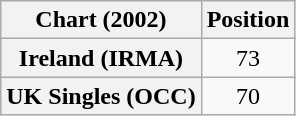<table class="wikitable plainrowheaders" style="text-align:center">
<tr>
<th scope="col">Chart (2002)</th>
<th scope="col">Position</th>
</tr>
<tr>
<th scope="row">Ireland (IRMA)</th>
<td>73</td>
</tr>
<tr>
<th scope="row">UK Singles (OCC)</th>
<td>70</td>
</tr>
</table>
